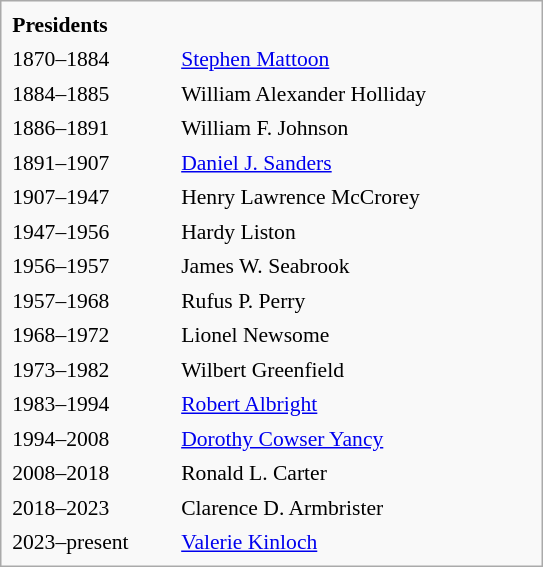<table class="infobox" cellpadding="2" cellspacing="2" style="font-size: 90%;">
<tr>
<td style="width: 80pt;"><strong>Presidents</strong></td>
</tr>
<tr>
<td>1870–1884</td>
<td style="width:175pt;"><a href='#'>Stephen Mattoon</a></td>
</tr>
<tr>
<td>1884–1885</td>
<td style="width:175pt;">William Alexander Holliday</td>
</tr>
<tr>
<td>1886–1891</td>
<td style="width:175pt;">William F. Johnson</td>
</tr>
<tr>
<td>1891–1907</td>
<td style="width:175pt;"><a href='#'>Daniel J. Sanders</a></td>
</tr>
<tr>
<td>1907–1947</td>
<td style="width:175pt;">Henry Lawrence McCrorey</td>
</tr>
<tr>
<td>1947–1956</td>
<td style="width:175pt;">Hardy Liston</td>
</tr>
<tr>
<td>1956–1957</td>
<td style="width:175pt;">James W. Seabrook</td>
</tr>
<tr>
<td>1957–1968</td>
<td style="width:175pt;">Rufus P. Perry</td>
</tr>
<tr>
<td>1968–1972</td>
<td style="width:175pt;">Lionel Newsome</td>
</tr>
<tr>
<td>1973–1982</td>
<td style="width:175pt;">Wilbert Greenfield</td>
</tr>
<tr>
<td>1983–1994</td>
<td style="width:175pt;"><a href='#'>Robert Albright</a></td>
</tr>
<tr>
<td>1994–2008</td>
<td style="width:175pt;"><a href='#'>Dorothy Cowser Yancy</a></td>
</tr>
<tr>
<td>2008–2018</td>
<td style="width:175pt;">Ronald L. Carter</td>
</tr>
<tr>
<td>2018–2023</td>
<td style="width:175pt;">Clarence D. Armbrister</td>
</tr>
<tr>
<td>2023–present</td>
<td style="width:175pt;"><a href='#'>Valerie Kinloch</a></td>
</tr>
</table>
